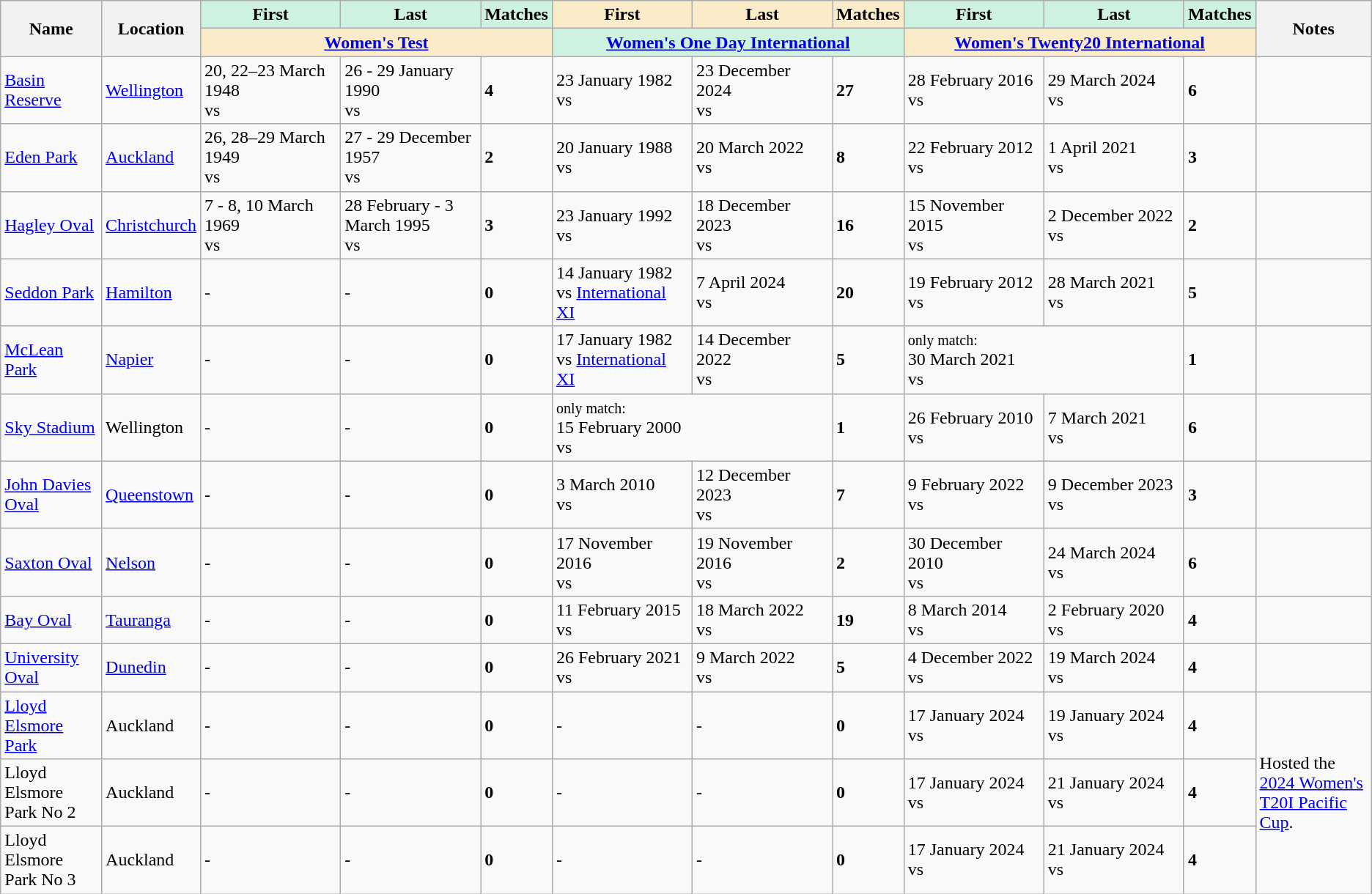<table class="wikitable sortable">
<tr>
<th rowspan="2">Name</th>
<th rowspan="2">Location</th>
<th width="120" class="sortable" style="background:#cef2e0">First</th>
<th width="120" class="sortable" style="background:#cef2e0">Last</th>
<th style="background:#cef2e0">Matches</th>
<th width="120" class="sortable" style="background:#faecc8">First</th>
<th width="120" class="sortable" style="background:#faecc8">Last</th>
<th style="background:#faecc8">Matches</th>
<th width="120" class="sortable" style="background:#cef2e0">First</th>
<th width="120" class="sortable" style="background:#cef2e0">Last</th>
<th style="background:#cef2e0">Matches</th>
<th rowspan="2" class="unsortable">Notes</th>
</tr>
<tr class="unsortable">
<th colspan="3" style="background:#faecc8"><a href='#'>Women's Test</a></th>
<th colspan="3" style="background:#cef2e0"><a href='#'>Women's One Day International</a></th>
<th colspan="3" style="background:#faecc8"><a href='#'>Women's Twenty20 International</a></th>
</tr>
<tr>
<td><a href='#'>Basin Reserve</a></td>
<td><a href='#'>Wellington</a></td>
<td>20, 22–23 March 1948<br>vs </td>
<td>26 - 29 January 1990<br>vs </td>
<td><strong>4</strong></td>
<td>23 January 1982<br> vs </td>
<td>23 December 2024<br>vs </td>
<td><strong>27</strong></td>
<td>28 February 2016<br>vs </td>
<td>29 March 2024<br>vs </td>
<td><strong>6</strong></td>
<td></td>
</tr>
<tr>
<td><a href='#'>Eden Park</a></td>
<td><a href='#'>Auckland</a></td>
<td>26, 28–29 March 1949<br>vs </td>
<td>27 - 29 December 1957<br>vs </td>
<td><strong>2</strong></td>
<td>20 January 1988<br>vs </td>
<td>20 March 2022<br>vs </td>
<td><strong>8</strong></td>
<td>22 February 2012<br>vs </td>
<td>1 April 2021<br>vs </td>
<td><strong>3</strong></td>
<td></td>
</tr>
<tr>
<td><a href='#'>Hagley Oval</a></td>
<td><a href='#'>Christchurch</a></td>
<td>7 - 8, 10 March 1969<br>vs </td>
<td>28 February - 3 March 1995<br>vs </td>
<td><strong>3</strong></td>
<td>23 January 1992<br>vs </td>
<td>18 December 2023<br>vs </td>
<td><strong>16</strong></td>
<td>15 November 2015<br>vs </td>
<td>2 December 2022<br>vs </td>
<td><strong>2</strong></td>
<td></td>
</tr>
<tr>
<td><a href='#'>Seddon Park</a></td>
<td><a href='#'>Hamilton</a></td>
<td>-</td>
<td>-</td>
<td><strong>0</strong></td>
<td>14 January 1982<br> vs <a href='#'>International XI</a></td>
<td>7 April 2024<br>vs </td>
<td><strong>20</strong></td>
<td>19 February 2012<br>vs </td>
<td>28 March 2021<br>vs </td>
<td><strong>5</strong></td>
<td></td>
</tr>
<tr>
<td><a href='#'>McLean Park</a></td>
<td><a href='#'>Napier</a></td>
<td>-</td>
<td>-</td>
<td><strong>0</strong></td>
<td>17 January 1982<br> vs <a href='#'>International XI</a></td>
<td>14 December 2022<br>vs </td>
<td><strong>5</strong></td>
<td colspan="2" rowspan="1"><small>only match:</small><br>30 March 2021<br>vs </td>
<td><strong>1</strong></td>
<td></td>
</tr>
<tr>
<td><a href='#'>Sky Stadium</a></td>
<td>Wellington</td>
<td>-</td>
<td>-</td>
<td><strong>0</strong></td>
<td colspan="2" rowspan="1"><small>only match:</small><br>15 February 2000<br>vs </td>
<td><strong>1</strong></td>
<td>26 February 2010<br>vs </td>
<td>7 March 2021<br>vs </td>
<td><strong>6</strong></td>
<td></td>
</tr>
<tr>
<td><a href='#'>John Davies Oval</a></td>
<td><a href='#'>Queenstown</a></td>
<td>-</td>
<td>-</td>
<td><strong>0</strong></td>
<td>3 March 2010<br>vs </td>
<td>12 December 2023<br>vs </td>
<td><strong>7</strong></td>
<td>9 February 2022<br>vs </td>
<td>9 December 2023<br>vs </td>
<td><strong>3</strong></td>
<td></td>
</tr>
<tr>
<td><a href='#'>Saxton Oval</a></td>
<td><a href='#'>Nelson</a></td>
<td>-</td>
<td>-</td>
<td><strong>0</strong></td>
<td>17 November 2016<br>vs </td>
<td>19 November 2016<br>vs </td>
<td><strong>2</strong></td>
<td>30 December 2010<br>vs </td>
<td>24 March 2024<br>vs </td>
<td><strong>6</strong></td>
<td></td>
</tr>
<tr>
<td><a href='#'>Bay Oval</a></td>
<td><a href='#'>Tauranga</a></td>
<td>-</td>
<td>-</td>
<td><strong>0</strong></td>
<td>11 February 2015<br>vs </td>
<td>18 March 2022<br> vs </td>
<td><strong>19</strong></td>
<td>8 March 2014<br>vs </td>
<td>2 February 2020<br>vs </td>
<td><strong>4</strong></td>
<td></td>
</tr>
<tr>
<td><a href='#'>University Oval</a></td>
<td><a href='#'>Dunedin</a></td>
<td>-</td>
<td>-</td>
<td><strong>0</strong></td>
<td>26 February 2021<br>vs </td>
<td>9 March 2022<br> vs </td>
<td><strong>5</strong></td>
<td>4 December 2022<br>vs </td>
<td>19 March 2024<br>vs </td>
<td><strong>4</strong></td>
<td></td>
</tr>
<tr>
<td><a href='#'>Lloyd Elsmore Park</a></td>
<td>Auckland</td>
<td>-</td>
<td>-</td>
<td><strong>0</strong></td>
<td>-</td>
<td>-</td>
<td><strong>0</strong></td>
<td>17 January 2024<br> vs </td>
<td>19 January 2024<br> vs </td>
<td><strong>4</strong></td>
<td rowspan="3">Hosted the <a href='#'>2024 Women's T20I Pacific Cup</a>.</td>
</tr>
<tr>
<td>Lloyd Elsmore Park No 2</td>
<td>Auckland</td>
<td>-</td>
<td>-</td>
<td><strong>0</strong></td>
<td>-</td>
<td>-</td>
<td><strong>0</strong></td>
<td>17 January 2024<br> vs </td>
<td>21 January 2024<br> vs </td>
<td><strong>4</strong></td>
</tr>
<tr>
<td>Lloyd Elsmore Park No 3</td>
<td>Auckland</td>
<td>-</td>
<td>-</td>
<td><strong>0</strong></td>
<td>-</td>
<td>-</td>
<td><strong>0</strong></td>
<td>17 January 2024<br> vs </td>
<td>21 January 2024<br> vs </td>
<td><strong>4</strong></td>
</tr>
</table>
